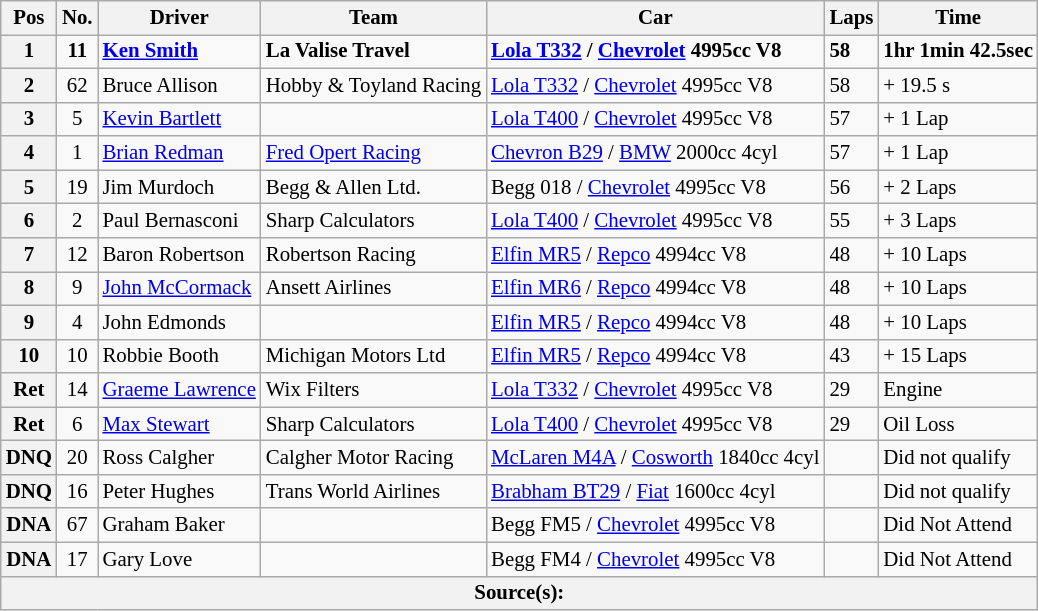<table class="wikitable" style="font-size: 87%;">
<tr>
<th>Pos</th>
<th>No.</th>
<th>Driver</th>
<th>Team</th>
<th>Car</th>
<th>Laps</th>
<th>Time</th>
</tr>
<tr>
<th>1</th>
<td align="center"><strong>11</strong></td>
<td><strong> <a href='#'>Ken Smith</a></strong></td>
<td><strong>La Valise Travel</strong></td>
<td><strong><a href='#'>Lola T332</a> / <a href='#'>Chevrolet</a> 4995cc V8</strong></td>
<td><strong>58</strong></td>
<td><strong>1hr 1min 42.5sec</strong></td>
</tr>
<tr>
<th>2</th>
<td align="center">62</td>
<td> Bruce Allison</td>
<td>Hobby & Toyland Racing</td>
<td><a href='#'>Lola T332</a> / <a href='#'>Chevrolet</a> 4995cc V8</td>
<td>58</td>
<td>+ 19.5 s</td>
</tr>
<tr>
<th>3</th>
<td align="center">5</td>
<td> <a href='#'>Kevin Bartlett</a></td>
<td></td>
<td><a href='#'>Lola T400</a> / <a href='#'>Chevrolet</a> 4995cc V8</td>
<td>57</td>
<td>+ 1 Lap</td>
</tr>
<tr>
<th>4</th>
<td align="center">1</td>
<td> <a href='#'>Brian Redman</a></td>
<td><a href='#'>Fred Opert Racing</a></td>
<td><a href='#'>Chevron B29</a> / <a href='#'>BMW</a> 2000cc 4cyl</td>
<td>57</td>
<td>+ 1 Lap</td>
</tr>
<tr>
<th>5</th>
<td align="center">19</td>
<td> Jim Murdoch</td>
<td>Begg & Allen Ltd.</td>
<td>Begg 018 / <a href='#'>Chevrolet</a> 4995cc V8</td>
<td>56</td>
<td>+ 2 Laps</td>
</tr>
<tr>
<th>6</th>
<td align="center">2</td>
<td> Paul Bernasconi</td>
<td>Sharp Calculators</td>
<td><a href='#'>Lola T400</a> / <a href='#'>Chevrolet</a> 4995cc V8</td>
<td>55</td>
<td>+ 3 Laps</td>
</tr>
<tr>
<th>7</th>
<td align="center">12</td>
<td> Baron Robertson</td>
<td>Robertson Racing</td>
<td><a href='#'>Elfin MR5</a> / <a href='#'>Repco</a> 4994cc V8</td>
<td>48</td>
<td>+ 10 Laps</td>
</tr>
<tr>
<th>8</th>
<td align="center">9</td>
<td> <a href='#'>John McCormack</a></td>
<td>Ansett Airlines</td>
<td><a href='#'>Elfin MR6</a> / <a href='#'>Repco</a> 4994cc V8</td>
<td>48</td>
<td>+ 10 Laps</td>
</tr>
<tr>
<th>9</th>
<td align="center">4</td>
<td> John Edmonds</td>
<td></td>
<td><a href='#'>Elfin MR5</a> / <a href='#'>Repco</a> 4994cc V8</td>
<td>48</td>
<td>+ 10 Laps</td>
</tr>
<tr>
<th>10</th>
<td align="center">10</td>
<td> Robbie Booth</td>
<td>Michigan Motors Ltd</td>
<td><a href='#'>Elfin MR5</a> / <a href='#'>Repco</a> 4994cc V8</td>
<td>43</td>
<td>+ 15 Laps</td>
</tr>
<tr>
<th>Ret</th>
<td align="center">14</td>
<td> <a href='#'>Graeme Lawrence</a></td>
<td>Wix Filters</td>
<td><a href='#'>Lola T332</a> / <a href='#'>Chevrolet</a> 4995cc V8</td>
<td>29</td>
<td>Engine</td>
</tr>
<tr>
<th>Ret</th>
<td align="center">6</td>
<td> <a href='#'>Max Stewart</a></td>
<td>Sharp Calculators</td>
<td><a href='#'>Lola T400</a> / <a href='#'>Chevrolet</a> 4995cc V8</td>
<td>29</td>
<td>Oil Loss</td>
</tr>
<tr>
<th>DNQ</th>
<td align="center">20</td>
<td> Ross Calgher</td>
<td>Calgher Motor Racing</td>
<td><a href='#'>McLaren M4A</a> / <a href='#'>Cosworth</a> 1840cc 4cyl</td>
<td></td>
<td>Did not qualify</td>
</tr>
<tr>
<th>DNQ</th>
<td align="center">16</td>
<td> Peter Hughes</td>
<td>Trans World Airlines</td>
<td><a href='#'>Brabham BT29</a> / <a href='#'>Fiat</a> 1600cc 4cyl</td>
<td></td>
<td>Did not qualify</td>
</tr>
<tr>
<th>DNA</th>
<td align="center">67</td>
<td> Graham Baker</td>
<td></td>
<td>Begg FM5 / <a href='#'>Chevrolet</a> 4995cc V8</td>
<td></td>
<td>Did Not Attend</td>
</tr>
<tr>
<th>DNA</th>
<td align="center">17</td>
<td> Gary Love</td>
<td></td>
<td>Begg FM4 / <a href='#'>Chevrolet</a> 4995cc V8</td>
<td></td>
<td>Did Not Attend</td>
</tr>
<tr>
<th colspan=7>Source(s): </th>
</tr>
</table>
